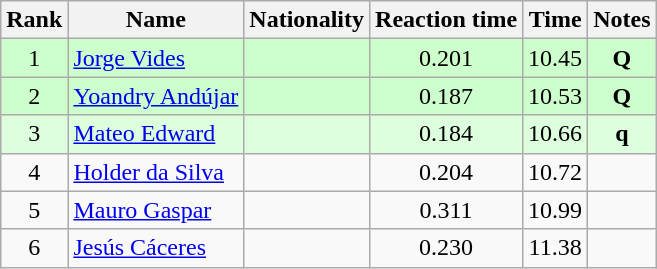<table class="wikitable sortable" style="text-align:center">
<tr>
<th>Rank</th>
<th>Name</th>
<th>Nationality</th>
<th>Reaction time</th>
<th>Time</th>
<th>Notes</th>
</tr>
<tr bgcolor=ccffcc>
<td>1</td>
<td align=left><a href='#'>Jorge Vides</a></td>
<td align=left></td>
<td>0.201</td>
<td>10.45</td>
<td><strong>Q</strong></td>
</tr>
<tr bgcolor=ccffcc>
<td>2</td>
<td align=left><a href='#'>Yoandry Andújar</a></td>
<td align=left></td>
<td>0.187</td>
<td>10.53</td>
<td><strong>Q</strong></td>
</tr>
<tr bgcolor=ddffdd>
<td>3</td>
<td align=left><a href='#'>Mateo Edward</a></td>
<td align=left></td>
<td>0.184</td>
<td>10.66</td>
<td><strong>q</strong></td>
</tr>
<tr>
<td>4</td>
<td align=left><a href='#'>Holder da Silva</a></td>
<td align=left></td>
<td>0.204</td>
<td>10.72</td>
<td></td>
</tr>
<tr>
<td>5</td>
<td align=left><a href='#'>Mauro Gaspar</a></td>
<td align=left></td>
<td>0.311</td>
<td>10.99</td>
<td></td>
</tr>
<tr>
<td>6</td>
<td align=left><a href='#'>Jesús Cáceres</a></td>
<td align=left></td>
<td>0.230</td>
<td>11.38</td>
<td></td>
</tr>
</table>
